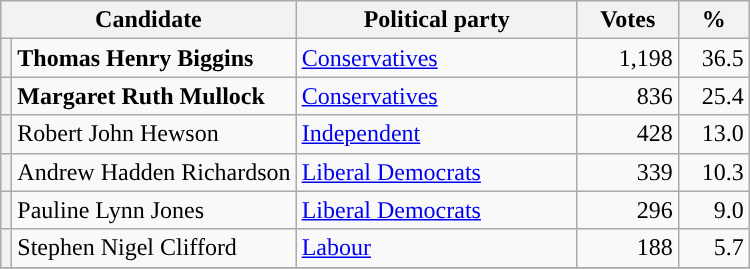<table class="wikitable">
<tr>
<th valign=top colspan="2" style="width: 180px">Candidate</th>
<th valign=top style="width: 180px">Political party</th>
<th valign=top style="width: 60px">Votes</th>
<th valign=top style="width: 40px">%</th>
</tr>
<tr>
<th style="background-color: "></th>
<td><strong>Thomas Henry Biggins</strong></td>
<td><a href='#'>Conservatives</a></td>
<td align="right">1,198</td>
<td align="right">36.5</td>
</tr>
<tr>
<th style="background-color: "></th>
<td><strong>Margaret Ruth Mullock</strong></td>
<td><a href='#'>Conservatives</a></td>
<td align="right">836</td>
<td align="right">25.4</td>
</tr>
<tr>
<th style="background-color: "></th>
<td>Robert John Hewson</td>
<td><a href='#'>Independent</a></td>
<td align="right">428</td>
<td align="right">13.0</td>
</tr>
<tr>
<th style="background-color: "></th>
<td>Andrew Hadden Richardson</td>
<td><a href='#'>Liberal Democrats</a></td>
<td align="right">339</td>
<td align="right">10.3</td>
</tr>
<tr>
<th style="background-color: "></th>
<td>Pauline Lynn Jones</td>
<td><a href='#'>Liberal Democrats</a></td>
<td align="right">296</td>
<td align="right">9.0</td>
</tr>
<tr>
<th style="background-color: "></th>
<td>Stephen Nigel Clifford</td>
<td><a href='#'>Labour</a></td>
<td align="right">188</td>
<td align="right">5.7</td>
</tr>
<tr>
</tr>
</table>
